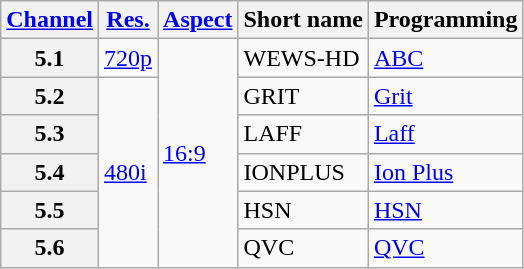<table class="wikitable">
<tr>
<th scope = "col"><a href='#'>Channel</a></th>
<th scope = "col"><a href='#'>Res.</a></th>
<th scope = "col"><a href='#'>Aspect</a></th>
<th scope = "col">Short name</th>
<th scope = "col">Programming</th>
</tr>
<tr>
<th scope = "row">5.1</th>
<td><a href='#'>720p</a></td>
<td rowspan="6"><a href='#'>16:9</a></td>
<td>WEWS-HD</td>
<td><a href='#'>ABC</a></td>
</tr>
<tr>
<th scope = "row">5.2</th>
<td rowspan="5"><a href='#'>480i</a></td>
<td>GRIT</td>
<td><a href='#'>Grit</a></td>
</tr>
<tr>
<th scope = "row">5.3</th>
<td>LAFF</td>
<td><a href='#'>Laff</a></td>
</tr>
<tr>
<th scope = "row">5.4</th>
<td>IONPLUS</td>
<td><a href='#'>Ion Plus</a></td>
</tr>
<tr>
<th scope = "row">5.5</th>
<td>HSN</td>
<td><a href='#'>HSN</a></td>
</tr>
<tr>
<th scope = "row">5.6</th>
<td>QVC</td>
<td><a href='#'>QVC</a></td>
</tr>
</table>
